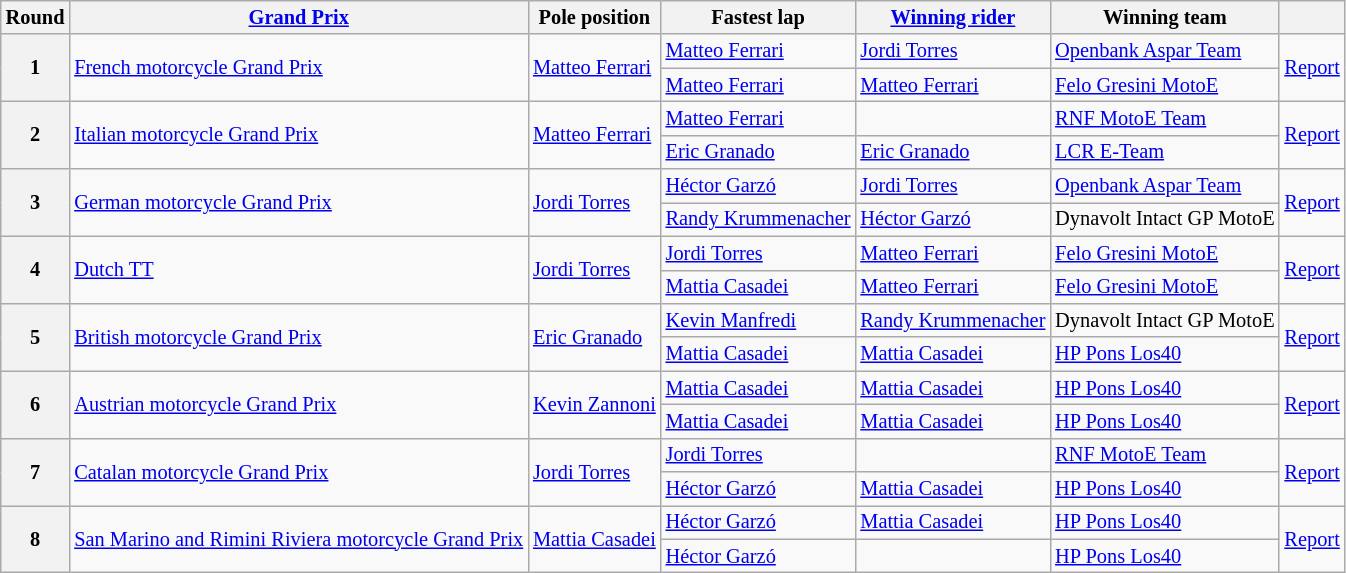<table class="wikitable sortable" style="font-size: 85%">
<tr>
<th>Round</th>
<th><a href='#'>Grand Prix</a></th>
<th>Pole position</th>
<th>Fastest lap</th>
<th><a href='#'>Winning rider</a></th>
<th>Winning team</th>
<th class="unsortable"></th>
</tr>
<tr>
<th rowspan=2>1</th>
<td rowspan=2> <a href='#'>French motorcycle Grand Prix</a></td>
<td rowspan=2 data-sort-value="FER"> <a href='#'>Matteo Ferrari</a></td>
<td data-sort-value="FER"> <a href='#'>Matteo Ferrari</a></td>
<td data-sort-value="TOR"> <a href='#'>Jordi Torres</a></td>
<td data-sort-value="OPE"> <a href='#'>Openbank Aspar Team</a></td>
<td rowspan=2><a href='#'>Report</a></td>
</tr>
<tr>
<td data-sort-value="FER"> <a href='#'>Matteo Ferrari</a></td>
<td data-sort-value="FER"> <a href='#'>Matteo Ferrari</a></td>
<td data-sort-value="FEL"> <a href='#'>Felo Gresini MotoE</a></td>
</tr>
<tr>
<th rowspan=2>2</th>
<td rowspan=2> <a href='#'>Italian motorcycle Grand Prix</a></td>
<td rowspan=2 data-sort-value="FER"> <a href='#'>Matteo Ferrari</a></td>
<td data-sort-value="FER"> <a href='#'>Matteo Ferrari</a></td>
<td data-sort-value="MAN"> </td>
<td data-sort-value="RNF"> <a href='#'>RNF MotoE Team</a></td>
<td rowspan=2><a href='#'>Report</a></td>
</tr>
<tr>
<td data-sort-value="GRA"> <a href='#'>Eric Granado</a></td>
<td data-sort-value="GRA"> <a href='#'>Eric Granado</a></td>
<td data-sort-value="LCR"> <a href='#'>LCR E-Team</a></td>
</tr>
<tr>
<th rowspan=2>3</th>
<td rowspan=2> <a href='#'>German motorcycle Grand Prix</a></td>
<td rowspan=2 data-sort-value="TOR"> <a href='#'>Jordi Torres</a></td>
<td data-sort-value="GAR"> <a href='#'>Héctor Garzó</a></td>
<td data-sort-value="TOR"> <a href='#'>Jordi Torres</a></td>
<td data-sort-value="OPE"> <a href='#'>Openbank Aspar Team</a></td>
<td rowspan=2><a href='#'>Report</a></td>
</tr>
<tr>
<td data-sort-value="KRU" nowrap> <a href='#'>Randy Krummenacher</a></td>
<td data-sort-value="GAR"> <a href='#'>Héctor Garzó</a></td>
<td data-sort-value="DYN" nowrap> Dynavolt Intact GP MotoE</td>
</tr>
<tr>
<th rowspan=2>4</th>
<td rowspan=2 data-sort-value="dut"> <a href='#'>Dutch TT</a></td>
<td rowspan=2 data-sort-value="TOR"> <a href='#'>Jordi Torres</a></td>
<td data-sort-value="TOR"> <a href='#'>Jordi Torres</a></td>
<td data-sort-value="FER"> <a href='#'>Matteo Ferrari</a></td>
<td data-sort-value="FEL"> <a href='#'>Felo Gresini MotoE</a></td>
<td rowspan=2><a href='#'>Report</a></td>
</tr>
<tr>
<td data-sort-value="CAS"> <a href='#'>Mattia Casadei</a></td>
<td data-sort-value="FER"> <a href='#'>Matteo Ferrari</a></td>
<td data-sort-value="FEL"> <a href='#'>Felo Gresini MotoE</a></td>
</tr>
<tr>
<th rowspan=2>5</th>
<td rowspan=2 data-sort-value="bri"> <a href='#'>British motorcycle Grand Prix</a></td>
<td rowspan=2 data-sort-value="GRA"> <a href='#'>Eric Granado</a></td>
<td data-sort-value="MAN"> <a href='#'>Kevin Manfredi</a></td>
<td data-sort-value="KRU" nowrap> <a href='#'>Randy Krummenacher</a></td>
<td data-sort-value="DYN"> Dynavolt Intact GP MotoE</td>
<td rowspan=2><a href='#'>Report</a></td>
</tr>
<tr>
<td data-sort-value="CAS"> <a href='#'>Mattia Casadei</a></td>
<td data-sort-value="CAS"> <a href='#'>Mattia Casadei</a></td>
<td data-sort-value="HP"> <a href='#'>HP Pons Los40</a></td>
</tr>
<tr>
<th rowspan=2>6</th>
<td rowspan=2> <a href='#'>Austrian motorcycle Grand Prix</a></td>
<td rowspan=2 data-sort-value="ZAN"> <a href='#'>Kevin Zannoni</a></td>
<td data-sort-value="CAS"> <a href='#'>Mattia Casadei</a></td>
<td data-sort-value="CAS"> <a href='#'>Mattia Casadei</a></td>
<td data-sort-value="HP"> <a href='#'>HP Pons Los40</a></td>
<td rowspan=2><a href='#'>Report</a></td>
</tr>
<tr>
<td data-sort-value="CAS"> <a href='#'>Mattia Casadei</a></td>
<td data-sort-value="CAS"> <a href='#'>Mattia Casadei</a></td>
<td data-sort-value="HP"> <a href='#'>HP Pons Los40</a></td>
</tr>
<tr>
<th rowspan=2>7</th>
<td rowspan=2> <a href='#'>Catalan motorcycle Grand Prix</a></td>
<td rowspan=2 data-sort-value="TOR"> <a href='#'>Jordi Torres</a></td>
<td data-sort-value="TOR"> <a href='#'>Jordi Torres</a></td>
<td data-sort-value="MAN"> </td>
<td data-sort-value="RNF"> <a href='#'>RNF MotoE Team</a></td>
<td rowspan=2><a href='#'>Report</a></td>
</tr>
<tr>
<td data-sort-value="GAR"> <a href='#'>Héctor Garzó</a></td>
<td data-sort-value="CAS"> <a href='#'>Mattia Casadei</a></td>
<td data-sort-value="HP"> <a href='#'>HP Pons Los40</a></td>
</tr>
<tr>
<th rowspan=2>8</th>
<td rowspan=2 nowrap> <a href='#'>San Marino and Rimini Riviera motorcycle Grand Prix</a></td>
<td rowspan=2 data-sort-value="CAS" nowrap> <a href='#'>Mattia Casadei</a></td>
<td data-sort-value="GAR"> <a href='#'>Héctor Garzó</a></td>
<td data-sort-value="CAS"> <a href='#'>Mattia Casadei</a></td>
<td data-sort-value="HP"> <a href='#'>HP Pons Los40</a></td>
<td rowspan=2><a href='#'>Report</a></td>
</tr>
<tr>
<td data-sort-value="GAR"> <a href='#'>Héctor Garzó</a></td>
<td data-sort-value="SPI"> </td>
<td data-sort-value="HP"> <a href='#'>HP Pons Los40</a></td>
</tr>
</table>
